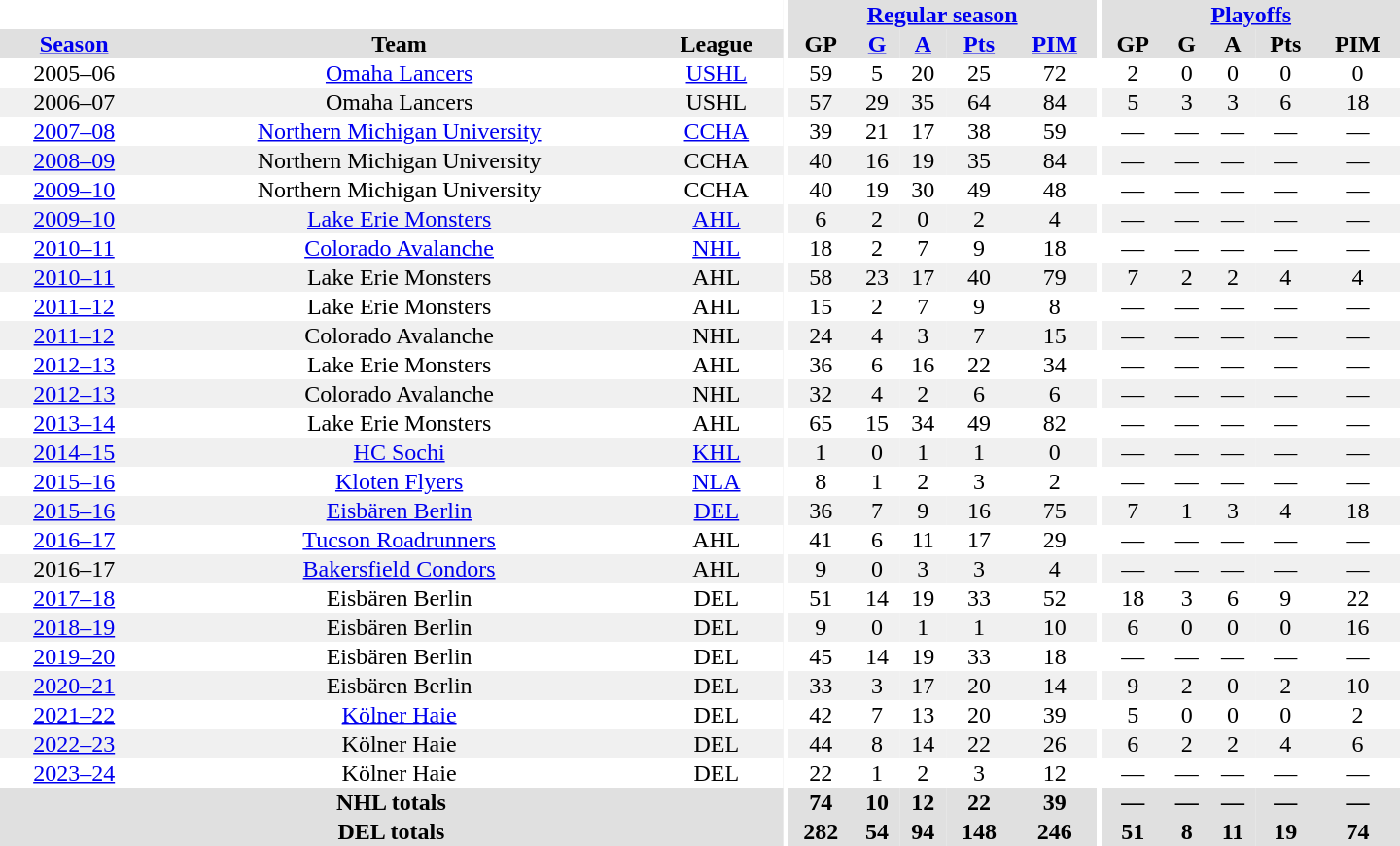<table border="0" cellpadding="1" cellspacing="0" style="text-align:center; width:60em">
<tr bgcolor="#e0e0e0">
<th colspan="3" bgcolor="#ffffff"></th>
<th rowspan="99" bgcolor="#ffffff"></th>
<th colspan="5"><a href='#'>Regular season</a></th>
<th rowspan="99" bgcolor="#ffffff"></th>
<th colspan="5"><a href='#'>Playoffs</a></th>
</tr>
<tr bgcolor="#e0e0e0">
<th><a href='#'>Season</a></th>
<th>Team</th>
<th>League</th>
<th>GP</th>
<th><a href='#'>G</a></th>
<th><a href='#'>A</a></th>
<th><a href='#'>Pts</a></th>
<th><a href='#'>PIM</a></th>
<th>GP</th>
<th>G</th>
<th>A</th>
<th>Pts</th>
<th>PIM</th>
</tr>
<tr ALIGN="center">
<td>2005–06</td>
<td><a href='#'>Omaha Lancers</a></td>
<td><a href='#'>USHL</a></td>
<td>59</td>
<td>5</td>
<td>20</td>
<td>25</td>
<td>72</td>
<td>2</td>
<td>0</td>
<td>0</td>
<td>0</td>
<td>0</td>
</tr>
<tr ALIGN="center" bgcolor="#f0f0f0">
<td>2006–07</td>
<td>Omaha Lancers</td>
<td>USHL</td>
<td>57</td>
<td>29</td>
<td>35</td>
<td>64</td>
<td>84</td>
<td>5</td>
<td>3</td>
<td>3</td>
<td>6</td>
<td>18</td>
</tr>
<tr ALIGN="center">
<td><a href='#'>2007–08</a></td>
<td><a href='#'>Northern Michigan University</a></td>
<td><a href='#'>CCHA</a></td>
<td>39</td>
<td>21</td>
<td>17</td>
<td>38</td>
<td>59</td>
<td>—</td>
<td>—</td>
<td>—</td>
<td>—</td>
<td>—</td>
</tr>
<tr ALIGN="center" bgcolor="#f0f0f0">
<td><a href='#'>2008–09</a></td>
<td>Northern Michigan University</td>
<td>CCHA</td>
<td>40</td>
<td>16</td>
<td>19</td>
<td>35</td>
<td>84</td>
<td>—</td>
<td>—</td>
<td>—</td>
<td>—</td>
<td>—</td>
</tr>
<tr ALIGN="center">
<td><a href='#'>2009–10</a></td>
<td>Northern Michigan University</td>
<td>CCHA</td>
<td>40</td>
<td>19</td>
<td>30</td>
<td>49</td>
<td>48</td>
<td>—</td>
<td>—</td>
<td>—</td>
<td>—</td>
<td>—</td>
</tr>
<tr ALIGN="center" bgcolor="#f0f0f0">
<td><a href='#'>2009–10</a></td>
<td><a href='#'>Lake Erie Monsters</a></td>
<td><a href='#'>AHL</a></td>
<td>6</td>
<td>2</td>
<td>0</td>
<td>2</td>
<td>4</td>
<td>—</td>
<td>—</td>
<td>—</td>
<td>—</td>
<td>—</td>
</tr>
<tr ALIGN="center">
<td><a href='#'>2010–11</a></td>
<td><a href='#'>Colorado Avalanche</a></td>
<td><a href='#'>NHL</a></td>
<td>18</td>
<td>2</td>
<td>7</td>
<td>9</td>
<td>18</td>
<td>—</td>
<td>—</td>
<td>—</td>
<td>—</td>
<td>—</td>
</tr>
<tr ALIGN="center" bgcolor="#f0f0f0">
<td><a href='#'>2010–11</a></td>
<td>Lake Erie Monsters</td>
<td>AHL</td>
<td>58</td>
<td>23</td>
<td>17</td>
<td>40</td>
<td>79</td>
<td>7</td>
<td>2</td>
<td>2</td>
<td>4</td>
<td>4</td>
</tr>
<tr ALIGN="center">
<td><a href='#'>2011–12</a></td>
<td>Lake Erie Monsters</td>
<td>AHL</td>
<td>15</td>
<td>2</td>
<td>7</td>
<td>9</td>
<td>8</td>
<td>—</td>
<td>—</td>
<td>—</td>
<td>—</td>
<td>—</td>
</tr>
<tr ALIGN="center" bgcolor="#f0f0f0">
<td><a href='#'>2011–12</a></td>
<td>Colorado Avalanche</td>
<td>NHL</td>
<td>24</td>
<td>4</td>
<td>3</td>
<td>7</td>
<td>15</td>
<td>—</td>
<td>—</td>
<td>—</td>
<td>—</td>
<td>—</td>
</tr>
<tr ALIGN="center">
<td><a href='#'>2012–13</a></td>
<td>Lake Erie Monsters</td>
<td>AHL</td>
<td>36</td>
<td>6</td>
<td>16</td>
<td>22</td>
<td>34</td>
<td>—</td>
<td>—</td>
<td>—</td>
<td>—</td>
<td>—</td>
</tr>
<tr ALIGN="center" bgcolor="#f0f0f0">
<td><a href='#'>2012–13</a></td>
<td>Colorado Avalanche</td>
<td>NHL</td>
<td>32</td>
<td>4</td>
<td>2</td>
<td>6</td>
<td>6</td>
<td>—</td>
<td>—</td>
<td>—</td>
<td>—</td>
<td>—</td>
</tr>
<tr ALIGN="center">
<td><a href='#'>2013–14</a></td>
<td>Lake Erie Monsters</td>
<td>AHL</td>
<td>65</td>
<td>15</td>
<td>34</td>
<td>49</td>
<td>82</td>
<td>—</td>
<td>—</td>
<td>—</td>
<td>—</td>
<td>—</td>
</tr>
<tr ALIGN="center" bgcolor="#f0f0f0">
<td><a href='#'>2014–15</a></td>
<td><a href='#'>HC Sochi</a></td>
<td><a href='#'>KHL</a></td>
<td>1</td>
<td>0</td>
<td>1</td>
<td>1</td>
<td>0</td>
<td>—</td>
<td>—</td>
<td>—</td>
<td>—</td>
<td>—</td>
</tr>
<tr ALIGN="center">
<td><a href='#'>2015–16</a></td>
<td><a href='#'>Kloten Flyers</a></td>
<td><a href='#'>NLA</a></td>
<td>8</td>
<td>1</td>
<td>2</td>
<td>3</td>
<td>2</td>
<td>—</td>
<td>—</td>
<td>—</td>
<td>—</td>
<td>—</td>
</tr>
<tr ALIGN="center" bgcolor="#f0f0f0">
<td><a href='#'>2015–16</a></td>
<td><a href='#'>Eisbären Berlin</a></td>
<td><a href='#'>DEL</a></td>
<td>36</td>
<td>7</td>
<td>9</td>
<td>16</td>
<td>75</td>
<td>7</td>
<td>1</td>
<td>3</td>
<td>4</td>
<td>18</td>
</tr>
<tr ALIGN="center">
<td><a href='#'>2016–17</a></td>
<td><a href='#'>Tucson Roadrunners</a></td>
<td>AHL</td>
<td>41</td>
<td>6</td>
<td>11</td>
<td>17</td>
<td>29</td>
<td>—</td>
<td>—</td>
<td>—</td>
<td>—</td>
<td>—</td>
</tr>
<tr ALIGN="center" bgcolor="#f0f0f0">
<td>2016–17</td>
<td><a href='#'>Bakersfield Condors</a></td>
<td>AHL</td>
<td>9</td>
<td>0</td>
<td>3</td>
<td>3</td>
<td>4</td>
<td>—</td>
<td>—</td>
<td>—</td>
<td>—</td>
<td>—</td>
</tr>
<tr ALIGN="center">
<td><a href='#'>2017–18</a></td>
<td>Eisbären Berlin</td>
<td>DEL</td>
<td>51</td>
<td>14</td>
<td>19</td>
<td>33</td>
<td>52</td>
<td>18</td>
<td>3</td>
<td>6</td>
<td>9</td>
<td>22</td>
</tr>
<tr ALIGN="center" bgcolor="#f0f0f0">
<td><a href='#'>2018–19</a></td>
<td>Eisbären Berlin</td>
<td>DEL</td>
<td>9</td>
<td>0</td>
<td>1</td>
<td>1</td>
<td>10</td>
<td>6</td>
<td>0</td>
<td>0</td>
<td>0</td>
<td>16</td>
</tr>
<tr ALIGN="center">
<td><a href='#'>2019–20</a></td>
<td>Eisbären Berlin</td>
<td>DEL</td>
<td>45</td>
<td>14</td>
<td>19</td>
<td>33</td>
<td>18</td>
<td>—</td>
<td>—</td>
<td>—</td>
<td>—</td>
<td>—</td>
</tr>
<tr ALIGN="center" bgcolor="#f0f0f0">
<td><a href='#'>2020–21</a></td>
<td>Eisbären Berlin</td>
<td>DEL</td>
<td>33</td>
<td>3</td>
<td>17</td>
<td>20</td>
<td>14</td>
<td>9</td>
<td>2</td>
<td>0</td>
<td>2</td>
<td>10</td>
</tr>
<tr ALIGN="center">
<td><a href='#'>2021–22</a></td>
<td><a href='#'>Kölner Haie</a></td>
<td>DEL</td>
<td>42</td>
<td>7</td>
<td>13</td>
<td>20</td>
<td>39</td>
<td>5</td>
<td>0</td>
<td>0</td>
<td>0</td>
<td>2</td>
</tr>
<tr ALIGN="center" bgcolor="#f0f0f0">
<td><a href='#'>2022–23</a></td>
<td>Kölner Haie</td>
<td>DEL</td>
<td>44</td>
<td>8</td>
<td>14</td>
<td>22</td>
<td>26</td>
<td>6</td>
<td>2</td>
<td>2</td>
<td>4</td>
<td>6</td>
</tr>
<tr ALIGN="center">
<td><a href='#'>2023–24</a></td>
<td>Kölner Haie</td>
<td>DEL</td>
<td>22</td>
<td>1</td>
<td>2</td>
<td>3</td>
<td>12</td>
<td>—</td>
<td>—</td>
<td>—</td>
<td>—</td>
<td>—</td>
</tr>
<tr bgcolor="#e0e0e0">
<th colspan="3">NHL totals</th>
<th>74</th>
<th>10</th>
<th>12</th>
<th>22</th>
<th>39</th>
<th>—</th>
<th>—</th>
<th>—</th>
<th>—</th>
<th>—</th>
</tr>
<tr bgcolor="#e0e0e0">
<th colspan="3">DEL totals</th>
<th>282</th>
<th>54</th>
<th>94</th>
<th>148</th>
<th>246</th>
<th>51</th>
<th>8</th>
<th>11</th>
<th>19</th>
<th>74</th>
</tr>
</table>
